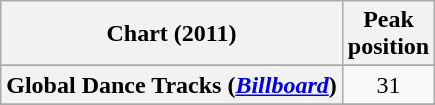<table class="wikitable sortable plainrowheaders" style="text-align:center">
<tr>
<th scope="col">Chart (2011)</th>
<th scope="col">Peak<br> position</th>
</tr>
<tr>
</tr>
<tr>
</tr>
<tr>
</tr>
<tr>
</tr>
<tr>
<th scope="row">Global Dance Tracks (<em><a href='#'>Billboard</a></em>)</th>
<td>31</td>
</tr>
<tr>
</tr>
<tr>
</tr>
<tr>
</tr>
</table>
